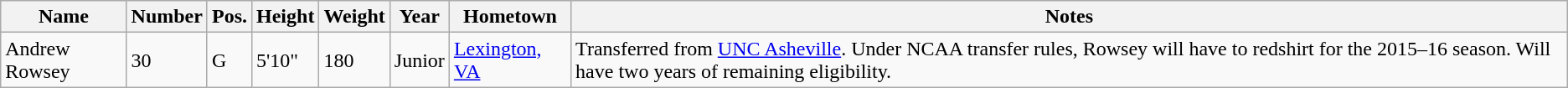<table class="wikitable sortable" border="1">
<tr>
<th>Name</th>
<th>Number</th>
<th>Pos.</th>
<th>Height</th>
<th>Weight</th>
<th>Year</th>
<th>Hometown</th>
<th class="unsortable">Notes</th>
</tr>
<tr>
<td sortname>Andrew Rowsey</td>
<td>30</td>
<td>G</td>
<td>5'10"</td>
<td>180</td>
<td>Junior</td>
<td><a href='#'>Lexington, VA</a></td>
<td>Transferred from <a href='#'>UNC Asheville</a>. Under NCAA transfer rules, Rowsey will have to redshirt for the 2015–16 season. Will have two years of remaining eligibility.</td>
</tr>
</table>
